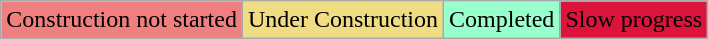<table class="wikitable" style=text-align:center>
<tr>
<td style="background:LightCoral">Construction not started</td>
<td style="background-color:#F0DC82">Under Construction</td>
<td style="background-color:#9FC">Completed</td>
<td style="background-color:#DC143C">Slow progress</td>
</tr>
</table>
